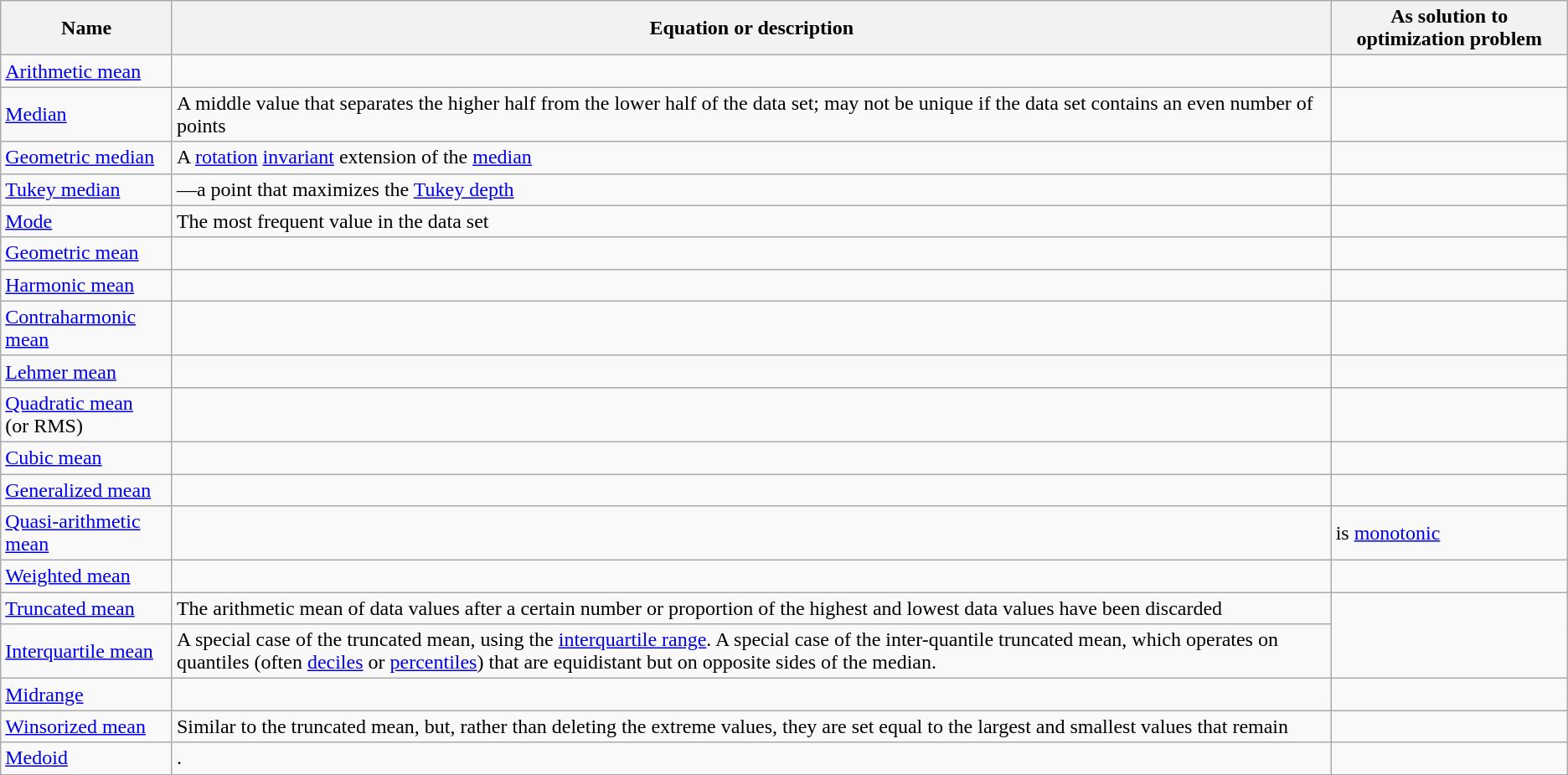<table class="wikitable">
<tr>
<th>Name</th>
<th>Equation or description</th>
<th>As solution to optimization problem</th>
</tr>
<tr>
<td><a href='#'>Arithmetic mean</a></td>
<td></td>
<td></td>
</tr>
<tr>
<td><a href='#'>Median</a></td>
<td>A middle value that separates the higher half from the lower half of the data set; may not be unique if the data set contains an even number of points</td>
<td></td>
</tr>
<tr>
<td><a href='#'>Geometric median</a></td>
<td>A <a href='#'>rotation</a> <a href='#'>invariant</a> extension of the <a href='#'>median</a></td>
<td></td>
</tr>
<tr>
<td><a href='#'>Tukey median</a></td>
<td>—a point that maximizes the <a href='#'>Tukey depth</a></td>
<td></td>
</tr>
<tr>
<td><a href='#'>Mode</a></td>
<td>The most frequent value in the data set</td>
<td></td>
</tr>
<tr>
<td><a href='#'>Geometric mean</a></td>
<td></td>
<td></td>
</tr>
<tr>
<td><a href='#'>Harmonic mean</a></td>
<td></td>
<td></td>
</tr>
<tr>
<td><a href='#'>Contraharmonic mean</a></td>
<td></td>
<td></td>
</tr>
<tr>
<td><a href='#'>Lehmer mean</a></td>
<td></td>
<td></td>
</tr>
<tr>
<td><a href='#'>Quadratic mean</a><br>(or RMS)</td>
<td></td>
<td></td>
</tr>
<tr>
<td><a href='#'>Cubic mean</a></td>
<td></td>
<td></td>
</tr>
<tr>
<td><a href='#'>Generalized mean</a></td>
<td></td>
<td></td>
</tr>
<tr>
<td><a href='#'>Quasi-arithmetic mean</a></td>
<td></td>
<td> is <a href='#'>monotonic</a></td>
</tr>
<tr>
<td><a href='#'>Weighted mean</a></td>
<td></td>
<td></td>
</tr>
<tr>
<td><a href='#'>Truncated mean</a></td>
<td>The arithmetic mean of data values after a certain number or proportion of the highest and lowest data values have been discarded</td>
</tr>
<tr>
<td><a href='#'>Interquartile mean</a></td>
<td>A special case of the truncated mean, using the <a href='#'>interquartile range</a>.  A special case of the inter-quantile truncated mean, which operates on quantiles (often <a href='#'>deciles</a> or <a href='#'>percentiles</a>) that are equidistant but on opposite sides of the median.</td>
</tr>
<tr>
<td><a href='#'>Midrange</a></td>
<td></td>
<td></td>
</tr>
<tr>
<td><a href='#'>Winsorized mean</a></td>
<td>Similar to the truncated mean, but, rather than deleting the extreme values, they are set equal to the largest and smallest values that remain</td>
</tr>
<tr>
<td><a href='#'>Medoid</a></td>
<td>.</td>
<td></td>
</tr>
</table>
